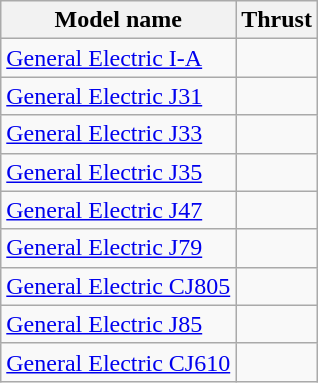<table class="wikitable sortable">
<tr>
<th>Model name</th>
<th>Thrust</th>
</tr>
<tr>
<td align=left><a href='#'>General Electric I-A</a></td>
<td align=center></td>
</tr>
<tr>
<td align=left><a href='#'>General Electric J31</a></td>
<td align=center></td>
</tr>
<tr>
<td align=left><a href='#'>General Electric J33</a></td>
<td align=center></td>
</tr>
<tr>
<td align=left><a href='#'>General Electric J35</a></td>
<td align=center></td>
</tr>
<tr>
<td align=left><a href='#'>General Electric J47</a></td>
<td align=center></td>
</tr>
<tr>
<td align=left><a href='#'>General Electric J79</a></td>
<td align=center></td>
</tr>
<tr>
<td align=left><a href='#'>General Electric CJ805</a></td>
<td align=center></td>
</tr>
<tr>
<td align=left><a href='#'>General Electric J85</a></td>
<td align=center></td>
</tr>
<tr>
<td align=left><a href='#'>General Electric CJ610</a></td>
<td align=center></td>
</tr>
</table>
